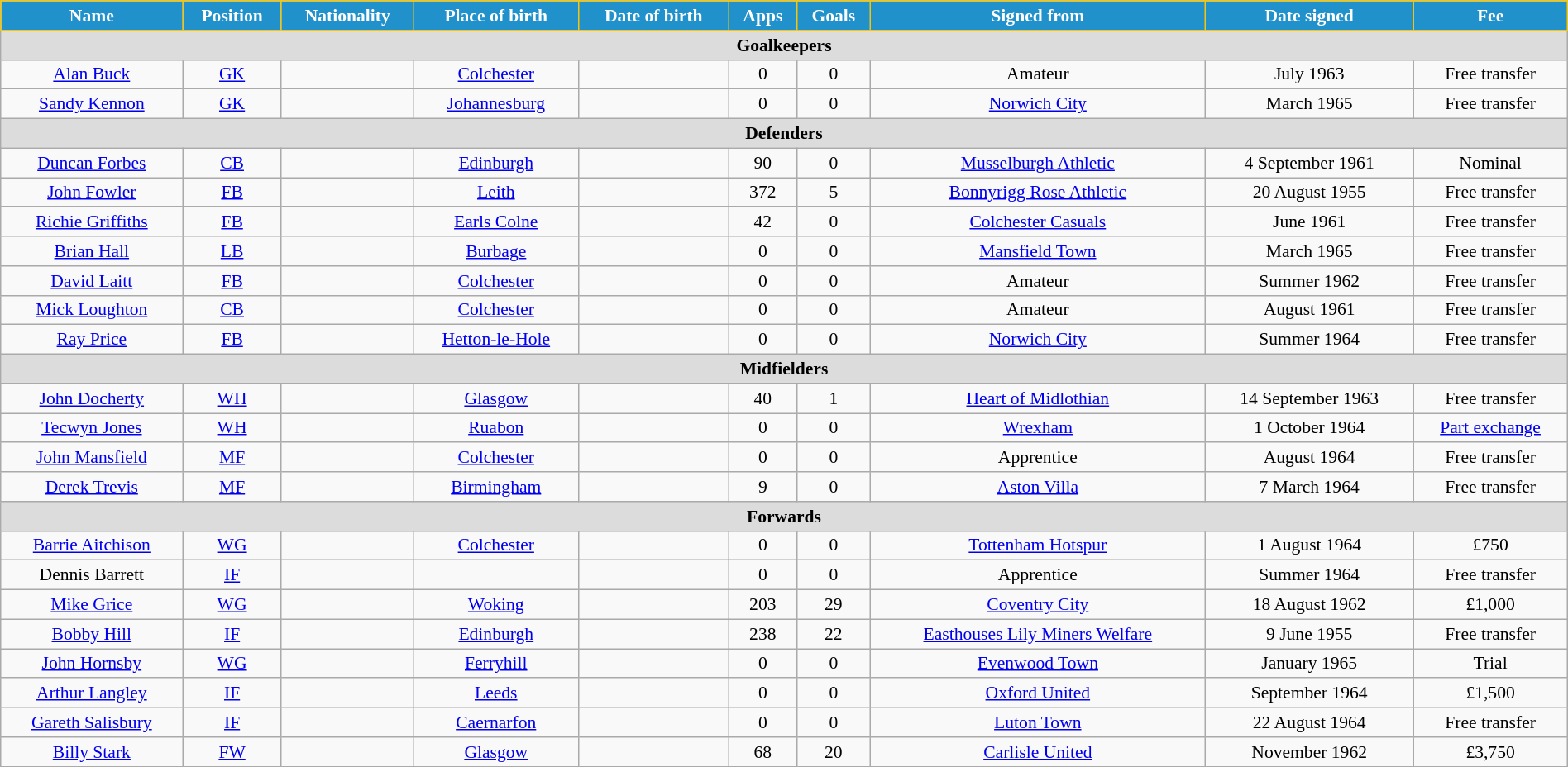<table class="wikitable" style="text-align:center; font-size:90%; width:100%;">
<tr>
<th style="background:#2191CC; color:white; border:1px solid #F7C408; text-align:center;">Name</th>
<th style="background:#2191CC; color:white; border:1px solid #F7C408; text-align:center;">Position</th>
<th style="background:#2191CC; color:white; border:1px solid #F7C408; text-align:center;">Nationality</th>
<th style="background:#2191CC; color:white; border:1px solid #F7C408; text-align:center;">Place of birth</th>
<th style="background:#2191CC; color:white; border:1px solid #F7C408; text-align:center;">Date of birth</th>
<th style="background:#2191CC; color:white; border:1px solid #F7C408; text-align:center;">Apps</th>
<th style="background:#2191CC; color:white; border:1px solid #F7C408; text-align:center;">Goals</th>
<th style="background:#2191CC; color:white; border:1px solid #F7C408; text-align:center;">Signed from</th>
<th style="background:#2191CC; color:white; border:1px solid #F7C408; text-align:center;">Date signed</th>
<th style="background:#2191CC; color:white; border:1px solid #F7C408; text-align:center;">Fee</th>
</tr>
<tr>
<th colspan="12" style="background:#dcdcdc; text-align:center;">Goalkeepers</th>
</tr>
<tr>
<td><a href='#'>Alan Buck</a></td>
<td><a href='#'>GK</a></td>
<td></td>
<td><a href='#'>Colchester</a></td>
<td></td>
<td>0</td>
<td>0</td>
<td>Amateur</td>
<td>July 1963</td>
<td>Free transfer</td>
</tr>
<tr>
<td><a href='#'>Sandy Kennon</a></td>
<td><a href='#'>GK</a></td>
<td></td>
<td><a href='#'>Johannesburg</a></td>
<td></td>
<td>0</td>
<td>0</td>
<td> <a href='#'>Norwich City</a></td>
<td>March 1965</td>
<td>Free transfer</td>
</tr>
<tr>
<th colspan="12" style="background:#dcdcdc; text-align:center;">Defenders</th>
</tr>
<tr>
<td><a href='#'>Duncan Forbes</a></td>
<td><a href='#'>CB</a></td>
<td></td>
<td><a href='#'>Edinburgh</a></td>
<td></td>
<td>90</td>
<td>0</td>
<td> <a href='#'>Musselburgh Athletic</a></td>
<td>4 September 1961</td>
<td>Nominal</td>
</tr>
<tr>
<td><a href='#'>John Fowler</a></td>
<td><a href='#'>FB</a></td>
<td></td>
<td><a href='#'>Leith</a></td>
<td></td>
<td>372</td>
<td>5</td>
<td> <a href='#'>Bonnyrigg Rose Athletic</a></td>
<td>20 August 1955</td>
<td>Free transfer</td>
</tr>
<tr>
<td><a href='#'>Richie Griffiths</a></td>
<td><a href='#'>FB</a></td>
<td></td>
<td><a href='#'>Earls Colne</a></td>
<td></td>
<td>42</td>
<td>0</td>
<td> <a href='#'>Colchester Casuals</a></td>
<td>June 1961</td>
<td>Free transfer</td>
</tr>
<tr>
<td><a href='#'>Brian Hall</a></td>
<td><a href='#'>LB</a></td>
<td></td>
<td><a href='#'>Burbage</a></td>
<td></td>
<td>0</td>
<td>0</td>
<td> <a href='#'>Mansfield Town</a></td>
<td>March 1965</td>
<td>Free transfer</td>
</tr>
<tr>
<td><a href='#'>David Laitt</a></td>
<td><a href='#'>FB</a></td>
<td></td>
<td><a href='#'>Colchester</a></td>
<td></td>
<td>0</td>
<td>0</td>
<td>Amateur</td>
<td>Summer 1962</td>
<td>Free transfer</td>
</tr>
<tr>
<td><a href='#'>Mick Loughton</a></td>
<td><a href='#'>CB</a></td>
<td></td>
<td><a href='#'>Colchester</a></td>
<td></td>
<td>0</td>
<td>0</td>
<td>Amateur</td>
<td>August 1961</td>
<td>Free transfer</td>
</tr>
<tr>
<td><a href='#'>Ray Price</a></td>
<td><a href='#'>FB</a></td>
<td></td>
<td><a href='#'>Hetton-le-Hole</a></td>
<td></td>
<td>0</td>
<td>0</td>
<td> <a href='#'>Norwich City</a></td>
<td>Summer 1964</td>
<td>Free transfer</td>
</tr>
<tr>
<th colspan="12" style="background:#dcdcdc; text-align:center;">Midfielders</th>
</tr>
<tr>
<td><a href='#'>John Docherty</a></td>
<td><a href='#'>WH</a></td>
<td></td>
<td><a href='#'>Glasgow</a></td>
<td></td>
<td>40</td>
<td>1</td>
<td> <a href='#'>Heart of Midlothian</a></td>
<td>14 September 1963</td>
<td>Free transfer</td>
</tr>
<tr>
<td><a href='#'>Tecwyn Jones</a></td>
<td><a href='#'>WH</a></td>
<td></td>
<td><a href='#'>Ruabon</a></td>
<td></td>
<td>0</td>
<td>0</td>
<td> <a href='#'>Wrexham</a></td>
<td>1 October 1964</td>
<td><a href='#'>Part exchange</a></td>
</tr>
<tr>
<td><a href='#'>John Mansfield</a></td>
<td><a href='#'>MF</a></td>
<td></td>
<td><a href='#'>Colchester</a></td>
<td></td>
<td>0</td>
<td>0</td>
<td>Apprentice</td>
<td>August 1964</td>
<td>Free transfer</td>
</tr>
<tr>
<td><a href='#'>Derek Trevis</a></td>
<td><a href='#'>MF</a></td>
<td></td>
<td><a href='#'>Birmingham</a></td>
<td></td>
<td>9</td>
<td>0</td>
<td> <a href='#'>Aston Villa</a></td>
<td>7 March 1964</td>
<td>Free transfer</td>
</tr>
<tr>
<th colspan="12" style="background:#dcdcdc; text-align:center;">Forwards</th>
</tr>
<tr>
<td><a href='#'>Barrie Aitchison</a></td>
<td><a href='#'>WG</a></td>
<td></td>
<td><a href='#'>Colchester</a></td>
<td></td>
<td>0</td>
<td>0</td>
<td> <a href='#'>Tottenham Hotspur</a></td>
<td>1 August 1964</td>
<td>£750</td>
</tr>
<tr>
<td>Dennis Barrett</td>
<td><a href='#'>IF</a></td>
<td></td>
<td></td>
<td></td>
<td>0</td>
<td>0</td>
<td>Apprentice</td>
<td>Summer 1964</td>
<td>Free transfer</td>
</tr>
<tr>
<td><a href='#'>Mike Grice</a></td>
<td><a href='#'>WG</a></td>
<td></td>
<td><a href='#'>Woking</a></td>
<td></td>
<td>203</td>
<td>29</td>
<td> <a href='#'>Coventry City</a></td>
<td>18 August 1962</td>
<td>£1,000</td>
</tr>
<tr>
<td><a href='#'>Bobby Hill</a></td>
<td><a href='#'>IF</a></td>
<td></td>
<td><a href='#'>Edinburgh</a></td>
<td></td>
<td>238</td>
<td>22</td>
<td> <a href='#'>Easthouses Lily Miners Welfare</a></td>
<td>9 June 1955</td>
<td>Free transfer</td>
</tr>
<tr>
<td><a href='#'>John Hornsby</a></td>
<td><a href='#'>WG</a></td>
<td></td>
<td><a href='#'>Ferryhill</a></td>
<td></td>
<td>0</td>
<td>0</td>
<td> <a href='#'>Evenwood Town</a></td>
<td>January 1965</td>
<td>Trial</td>
</tr>
<tr>
<td><a href='#'>Arthur Langley</a></td>
<td><a href='#'>IF</a></td>
<td></td>
<td><a href='#'>Leeds</a></td>
<td></td>
<td>0</td>
<td>0</td>
<td> <a href='#'>Oxford United</a></td>
<td>September 1964</td>
<td>£1,500</td>
</tr>
<tr>
<td><a href='#'>Gareth Salisbury</a></td>
<td><a href='#'>IF</a></td>
<td></td>
<td><a href='#'>Caernarfon</a></td>
<td></td>
<td>0</td>
<td>0</td>
<td> <a href='#'>Luton Town</a></td>
<td>22 August 1964</td>
<td>Free transfer</td>
</tr>
<tr>
<td><a href='#'>Billy Stark</a></td>
<td><a href='#'>FW</a></td>
<td></td>
<td><a href='#'>Glasgow</a></td>
<td></td>
<td>68</td>
<td>20</td>
<td> <a href='#'>Carlisle United</a></td>
<td>November 1962</td>
<td>£3,750</td>
</tr>
</table>
